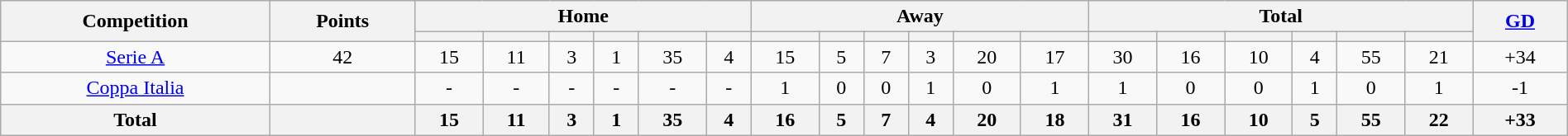<table class="wikitable" style="width:100%;margin:auto;clear:both;text-align:center;">
<tr>
<th rowspan="2">Competition</th>
<th rowspan="2">Points</th>
<th colspan="6">Home</th>
<th colspan="6">Away</th>
<th colspan="6">Total</th>
<th rowspan="2"><a href='#'>GD</a></th>
</tr>
<tr>
<th></th>
<th></th>
<th></th>
<th></th>
<th></th>
<th></th>
<th></th>
<th></th>
<th></th>
<th></th>
<th></th>
<th></th>
<th></th>
<th></th>
<th></th>
<th></th>
<th></th>
<th></th>
</tr>
<tr>
<td><a href='#'>Serie A</a></td>
<td>42</td>
<td>15</td>
<td>11</td>
<td>3</td>
<td>1</td>
<td>35</td>
<td>4</td>
<td>15</td>
<td>5</td>
<td>7</td>
<td>3</td>
<td>20</td>
<td>17</td>
<td>30</td>
<td>16</td>
<td>10</td>
<td>4</td>
<td>55</td>
<td>21</td>
<td>+34</td>
</tr>
<tr>
<td><a href='#'>Coppa Italia</a></td>
<td></td>
<td>-</td>
<td>-</td>
<td>-</td>
<td>-</td>
<td>-</td>
<td>-</td>
<td>1</td>
<td>0</td>
<td>0</td>
<td>1</td>
<td>0</td>
<td>1</td>
<td>1</td>
<td>0</td>
<td>0</td>
<td>1</td>
<td>0</td>
<td>1</td>
<td>-1</td>
</tr>
<tr>
<th>Total</th>
<th></th>
<th>15</th>
<th>11</th>
<th>3</th>
<th>1</th>
<th>35</th>
<th>4</th>
<th>16</th>
<th>5</th>
<th>7</th>
<th>4</th>
<th>20</th>
<th>18</th>
<th>31</th>
<th>16</th>
<th>10</th>
<th>5</th>
<th>55</th>
<th>22</th>
<th>+33</th>
</tr>
</table>
